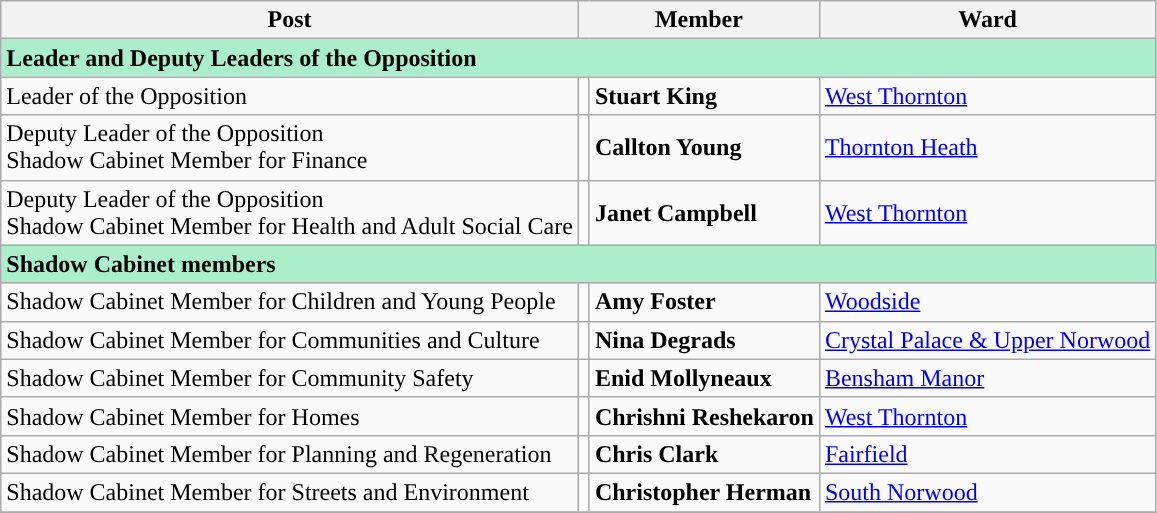<table class="wikitable">
<tr>
<th>Post</th>
<th colspan=2>Member</th>
<th colspan=1>Ward</th>
</tr>
<tr>
<td style="background:#aaeecc;" colspan="4"><strong>Leader and Deputy Leaders of the Opposition</strong></td>
</tr>
<tr>
<td>Leader of the Opposition</td>
<td style="background-color: "></td>
<td><strong>Stuart King</strong></td>
<td><a href='#'>West Thornton</a></td>
</tr>
<tr>
<td>Deputy Leader of the Opposition<br>Shadow Cabinet Member for Finance</td>
<td style="background-color: "></td>
<td><strong>Callton Young</strong></td>
<td><a href='#'>Thornton Heath</a></td>
</tr>
<tr>
<td>Deputy Leader of the Opposition<br>Shadow Cabinet Member for Health and Adult Social Care</td>
<td style="background-color: "></td>
<td><strong>Janet Campbell</strong></td>
<td><a href='#'>West Thornton</a></td>
</tr>
<tr>
<td style="background:#aaeecc;" colspan="4"><strong>Shadow Cabinet members</strong></td>
</tr>
<tr>
<td>Shadow Cabinet Member for Children and Young People</td>
<td style="background-color: "></td>
<td><strong>Amy Foster</strong></td>
<td><a href='#'>Woodside</a></td>
</tr>
<tr>
<td>Shadow Cabinet Member for Communities and Culture</td>
<td style="background-color: "></td>
<td><strong>Nina Degrads</strong></td>
<td><a href='#'>Crystal Palace & Upper Norwood</a></td>
</tr>
<tr>
<td>Shadow Cabinet Member for Community Safety</td>
<td style="background-color: "></td>
<td><strong>Enid Mollyneaux</strong></td>
<td><a href='#'>Bensham Manor</a></td>
</tr>
<tr>
<td>Shadow Cabinet Member for Homes</td>
<td style="background-color: "></td>
<td><strong>Chrishni Reshekaron</strong></td>
<td><a href='#'>West Thornton</a></td>
</tr>
<tr>
<td>Shadow Cabinet Member for Planning and Regeneration</td>
<td style="background-color: "></td>
<td><strong>Chris Clark</strong></td>
<td><a href='#'>Fairfield</a></td>
</tr>
<tr>
<td>Shadow Cabinet Member for Streets and Environment</td>
<td style="background-color: "></td>
<td><strong>Christopher Herman</strong></td>
<td><a href='#'>South Norwood</a></td>
</tr>
<tr>
</tr>
</table>
